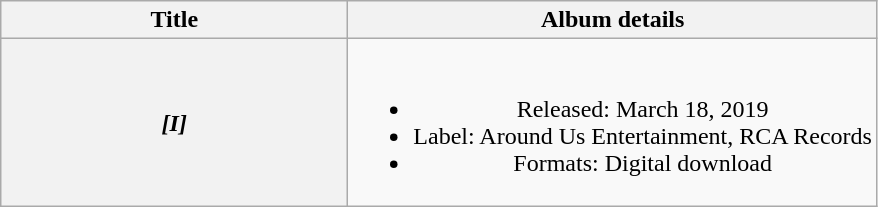<table class="wikitable plainrowheaders" style="text-align:center;">
<tr>
<th scope="col" style="width:14em;">Title</th>
<th scope="col">Album details</th>
</tr>
<tr>
<th scope="row"><em>[I]</em></th>
<td><br><ul><li>Released: March 18, 2019</li><li>Label: Around Us Entertainment, RCA Records</li><li>Formats: Digital download</li></ul></td>
</tr>
</table>
